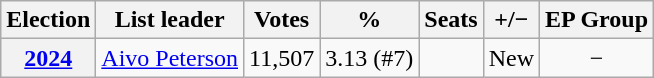<table class="wikitable" style="text-align: center;">
<tr>
<th>Election</th>
<th>List leader</th>
<th>Votes</th>
<th>%</th>
<th>Seats</th>
<th>+/−</th>
<th>EP Group</th>
</tr>
<tr>
<th><a href='#'>2024</a></th>
<td><a href='#'>Aivo Peterson</a></td>
<td>11,507</td>
<td>3.13 (#7)</td>
<td></td>
<td>New</td>
<td>−</td>
</tr>
</table>
